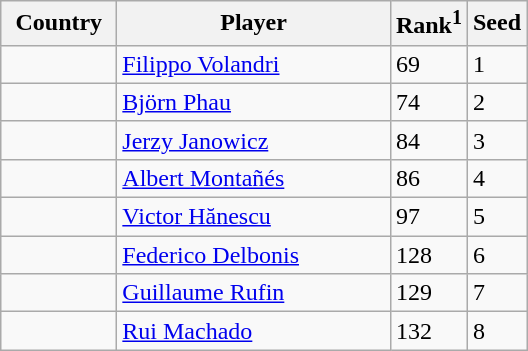<table class="sortable wikitable">
<tr>
<th width="70">Country</th>
<th width="175">Player</th>
<th>Rank<sup>1</sup></th>
<th>Seed</th>
</tr>
<tr>
<td></td>
<td><a href='#'>Filippo Volandri</a></td>
<td>69</td>
<td>1</td>
</tr>
<tr>
<td></td>
<td><a href='#'>Björn Phau</a></td>
<td>74</td>
<td>2</td>
</tr>
<tr>
<td></td>
<td><a href='#'>Jerzy Janowicz</a></td>
<td>84</td>
<td>3</td>
</tr>
<tr>
<td></td>
<td><a href='#'>Albert Montañés</a></td>
<td>86</td>
<td>4</td>
</tr>
<tr>
<td></td>
<td><a href='#'>Victor Hănescu</a></td>
<td>97</td>
<td>5</td>
</tr>
<tr>
<td></td>
<td><a href='#'>Federico Delbonis</a></td>
<td>128</td>
<td>6</td>
</tr>
<tr>
<td></td>
<td><a href='#'>Guillaume Rufin</a></td>
<td>129</td>
<td>7</td>
</tr>
<tr>
<td></td>
<td><a href='#'>Rui Machado</a></td>
<td>132</td>
<td>8</td>
</tr>
</table>
